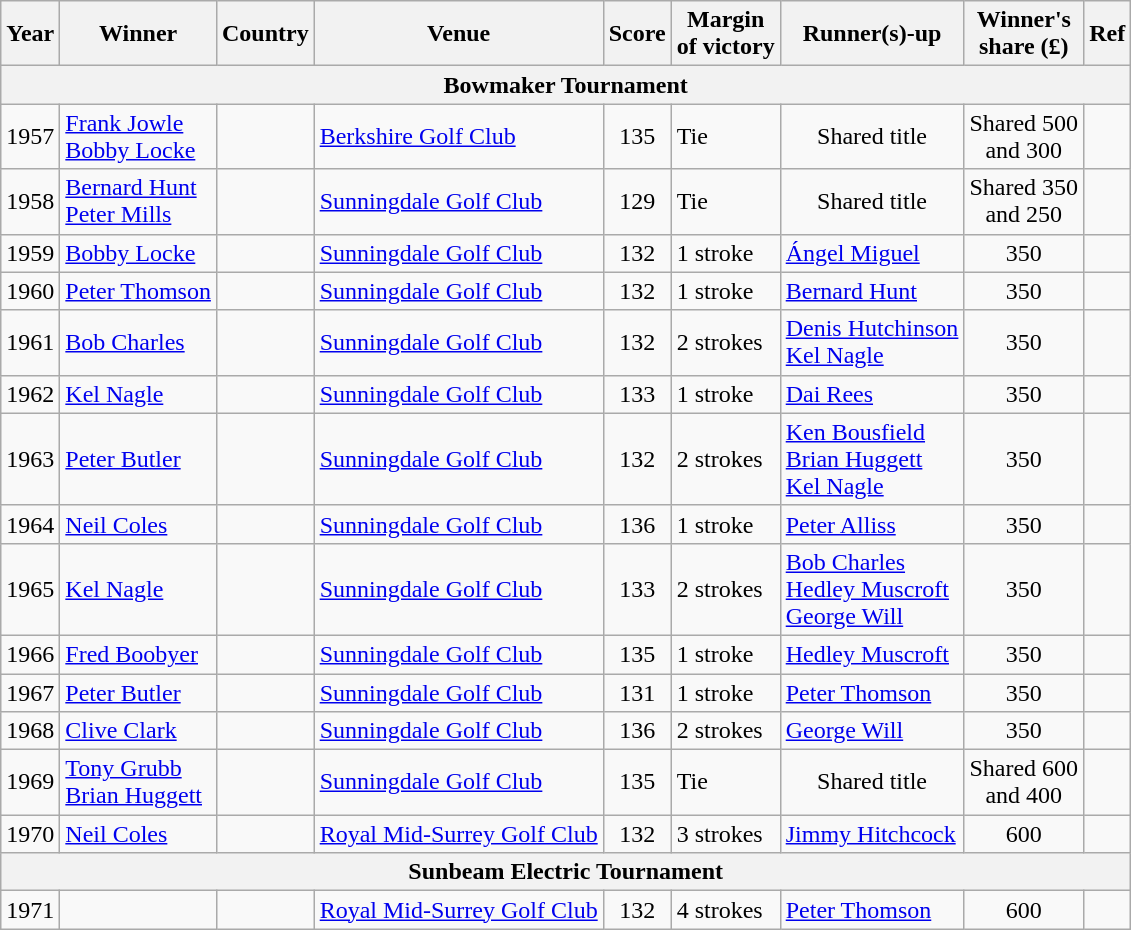<table class=wikitable>
<tr>
<th>Year</th>
<th>Winner</th>
<th>Country</th>
<th>Venue</th>
<th>Score</th>
<th>Margin<br>of victory</th>
<th>Runner(s)-up</th>
<th>Winner's<br>share (£)</th>
<th>Ref</th>
</tr>
<tr>
<th colspan=9>Bowmaker Tournament</th>
</tr>
<tr>
<td>1957</td>
<td><a href='#'>Frank Jowle</a><br><a href='#'>Bobby Locke</a></td>
<td><br></td>
<td><a href='#'>Berkshire Golf Club</a></td>
<td align=center>135</td>
<td>Tie</td>
<td align=center>Shared title</td>
<td align=center>Shared 500<br>and 300</td>
<td></td>
</tr>
<tr>
<td>1958</td>
<td><a href='#'>Bernard Hunt</a><br><a href='#'>Peter Mills</a></td>
<td><br></td>
<td><a href='#'>Sunningdale Golf Club</a></td>
<td align=center>129</td>
<td>Tie</td>
<td align=center>Shared title</td>
<td align=center>Shared 350<br>and 250</td>
<td></td>
</tr>
<tr>
<td>1959</td>
<td><a href='#'>Bobby Locke</a></td>
<td></td>
<td><a href='#'>Sunningdale Golf Club</a></td>
<td align=center>132</td>
<td>1 stroke</td>
<td> <a href='#'>Ángel Miguel</a></td>
<td align=center>350</td>
<td></td>
</tr>
<tr>
<td>1960</td>
<td><a href='#'>Peter Thomson</a></td>
<td></td>
<td><a href='#'>Sunningdale Golf Club</a></td>
<td align=center>132</td>
<td>1 stroke</td>
<td> <a href='#'>Bernard Hunt</a></td>
<td align=center>350</td>
<td></td>
</tr>
<tr>
<td>1961</td>
<td><a href='#'>Bob Charles</a></td>
<td></td>
<td><a href='#'>Sunningdale Golf Club</a></td>
<td align=center>132</td>
<td>2 strokes</td>
<td> <a href='#'>Denis Hutchinson</a><br> <a href='#'>Kel Nagle</a></td>
<td align=center>350</td>
<td></td>
</tr>
<tr>
<td>1962</td>
<td><a href='#'>Kel Nagle</a></td>
<td></td>
<td><a href='#'>Sunningdale Golf Club</a></td>
<td align=center>133</td>
<td>1 stroke</td>
<td> <a href='#'>Dai Rees</a></td>
<td align=center>350</td>
<td></td>
</tr>
<tr>
<td>1963</td>
<td><a href='#'>Peter Butler</a></td>
<td></td>
<td><a href='#'>Sunningdale Golf Club</a></td>
<td align=center>132</td>
<td>2 strokes</td>
<td> <a href='#'>Ken Bousfield</a><br> <a href='#'>Brian Huggett</a><br> <a href='#'>Kel Nagle</a></td>
<td align=center>350</td>
<td></td>
</tr>
<tr>
<td>1964</td>
<td><a href='#'>Neil Coles</a></td>
<td></td>
<td><a href='#'>Sunningdale Golf Club</a></td>
<td align=center>136</td>
<td>1 stroke</td>
<td> <a href='#'>Peter Alliss</a></td>
<td align=center>350</td>
<td></td>
</tr>
<tr>
<td>1965</td>
<td><a href='#'>Kel Nagle</a></td>
<td></td>
<td><a href='#'>Sunningdale Golf Club</a></td>
<td align=center>133</td>
<td>2 strokes</td>
<td> <a href='#'>Bob Charles</a><br> <a href='#'>Hedley Muscroft</a><br> <a href='#'>George Will</a></td>
<td align=center>350</td>
<td></td>
</tr>
<tr>
<td>1966</td>
<td><a href='#'>Fred Boobyer</a></td>
<td></td>
<td><a href='#'>Sunningdale Golf Club</a></td>
<td align=center>135</td>
<td>1 stroke</td>
<td> <a href='#'>Hedley Muscroft</a></td>
<td align=center>350</td>
<td></td>
</tr>
<tr>
<td>1967</td>
<td><a href='#'>Peter Butler</a></td>
<td></td>
<td><a href='#'>Sunningdale Golf Club</a></td>
<td align=center>131</td>
<td>1 stroke</td>
<td> <a href='#'>Peter Thomson</a></td>
<td align=center>350</td>
<td></td>
</tr>
<tr>
<td>1968</td>
<td><a href='#'>Clive Clark</a></td>
<td></td>
<td><a href='#'>Sunningdale Golf Club</a></td>
<td align=center>136</td>
<td>2 strokes</td>
<td> <a href='#'>George Will</a></td>
<td align=center>350</td>
<td></td>
</tr>
<tr>
<td>1969</td>
<td><a href='#'>Tony Grubb</a><br><a href='#'>Brian Huggett</a></td>
<td><br></td>
<td><a href='#'>Sunningdale Golf Club</a></td>
<td align=center>135</td>
<td>Tie</td>
<td align=center>Shared title</td>
<td align=center>Shared 600<br>and 400</td>
<td></td>
</tr>
<tr>
<td>1970</td>
<td><a href='#'>Neil Coles</a></td>
<td></td>
<td><a href='#'>Royal Mid-Surrey Golf Club</a></td>
<td align=center>132</td>
<td>3 strokes</td>
<td> <a href='#'>Jimmy Hitchcock</a></td>
<td align=center>600</td>
<td></td>
</tr>
<tr>
<th colspan=9>Sunbeam Electric Tournament</th>
</tr>
<tr>
<td>1971</td>
<td></td>
<td></td>
<td><a href='#'>Royal Mid-Surrey Golf Club</a></td>
<td align=center>132</td>
<td>4 strokes</td>
<td> <a href='#'>Peter Thomson</a></td>
<td align=center>600</td>
<td></td>
</tr>
</table>
